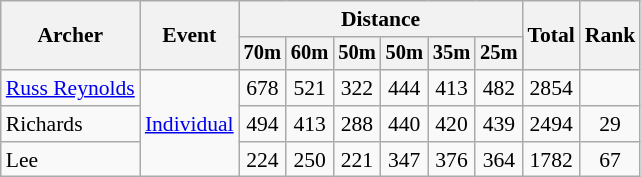<table class="wikitable" style="font-size:90%">
<tr>
<th rowspan=2>Archer</th>
<th rowspan=2>Event</th>
<th colspan=7>Distance</th>
<th rowspan=2>Total</th>
<th rowspan=2>Rank</th>
</tr>
<tr style="font-size:95%">
<th>70m</th>
<th>60m</th>
<th>50m</th>
<th>50m</th>
<th>35m</th>
<th>25m</th>
</tr>
<tr align=center>
<td align=left><a href='#'>Russ Reynolds</a></td>
<td align=left rowspan=3><a href='#'>Individual</a></td>
<td>678</td>
<td>521</td>
<td>322</td>
<td>444</td>
<td>413</td>
<td>482</td>
<td colspan=2>2854</td>
<td></td>
</tr>
<tr align=center>
<td align=left>Richards</td>
<td>494</td>
<td>413</td>
<td>288</td>
<td>440</td>
<td>420</td>
<td>439</td>
<td colspan=2>2494</td>
<td>29</td>
</tr>
<tr align=center>
<td align=left>Lee</td>
<td>224</td>
<td>250</td>
<td>221</td>
<td>347</td>
<td>376</td>
<td>364</td>
<td colspan=2>1782</td>
<td>67</td>
</tr>
</table>
